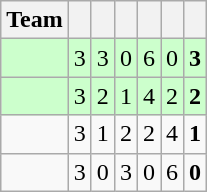<table class=wikitable style="text-align:center">
<tr>
<th>Team</th>
<th></th>
<th></th>
<th></th>
<th></th>
<th></th>
<th></th>
</tr>
<tr bgcolor=ccffcc>
<td style="text-align:left"></td>
<td>3</td>
<td>3</td>
<td>0</td>
<td>6</td>
<td>0</td>
<td><strong>3</strong></td>
</tr>
<tr bgcolor=ccffcc>
<td style="text-align:left"></td>
<td>3</td>
<td>2</td>
<td>1</td>
<td>4</td>
<td>2</td>
<td><strong>2</strong></td>
</tr>
<tr>
<td style="text-align:left"></td>
<td>3</td>
<td>1</td>
<td>2</td>
<td>2</td>
<td>4</td>
<td><strong>1</strong></td>
</tr>
<tr>
<td style="text-align:left"></td>
<td>3</td>
<td>0</td>
<td>3</td>
<td>0</td>
<td>6</td>
<td><strong>0</strong></td>
</tr>
</table>
